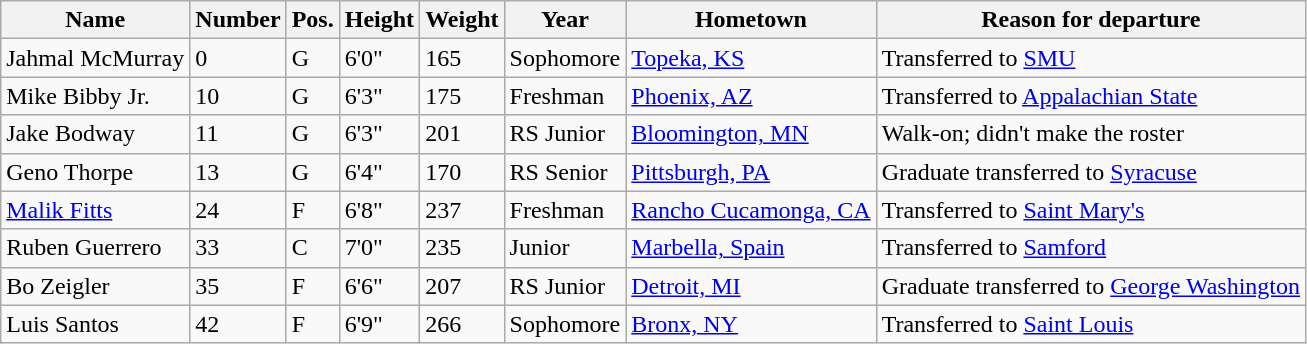<table class="wikitable sortable" border="1">
<tr>
<th>Name</th>
<th>Number</th>
<th>Pos.</th>
<th>Height</th>
<th>Weight</th>
<th>Year</th>
<th>Hometown</th>
<th class="unsortable">Reason for departure</th>
</tr>
<tr>
<td>Jahmal McMurray</td>
<td>0</td>
<td>G</td>
<td>6'0"</td>
<td>165</td>
<td>Sophomore</td>
<td><a href='#'>Topeka, KS</a></td>
<td>Transferred to <a href='#'>SMU</a></td>
</tr>
<tr>
<td>Mike Bibby Jr.</td>
<td>10</td>
<td>G</td>
<td>6'3"</td>
<td>175</td>
<td>Freshman</td>
<td><a href='#'>Phoenix, AZ</a></td>
<td>Transferred to <a href='#'>Appalachian State</a></td>
</tr>
<tr>
<td>Jake Bodway</td>
<td>11</td>
<td>G</td>
<td>6'3"</td>
<td>201</td>
<td>RS Junior</td>
<td><a href='#'>Bloomington, MN</a></td>
<td>Walk-on; didn't make the roster</td>
</tr>
<tr>
<td>Geno Thorpe</td>
<td>13</td>
<td>G</td>
<td>6'4"</td>
<td>170</td>
<td>RS Senior</td>
<td><a href='#'>Pittsburgh, PA</a></td>
<td>Graduate transferred to <a href='#'>Syracuse</a></td>
</tr>
<tr>
<td><a href='#'>Malik Fitts</a></td>
<td>24</td>
<td>F</td>
<td>6'8"</td>
<td>237</td>
<td>Freshman</td>
<td><a href='#'>Rancho Cucamonga, CA</a></td>
<td>Transferred to <a href='#'>Saint Mary's</a></td>
</tr>
<tr>
<td>Ruben Guerrero</td>
<td>33</td>
<td>C</td>
<td>7'0"</td>
<td>235</td>
<td>Junior</td>
<td><a href='#'>Marbella, Spain</a></td>
<td>Transferred to <a href='#'>Samford</a></td>
</tr>
<tr>
<td>Bo Zeigler</td>
<td>35</td>
<td>F</td>
<td>6'6"</td>
<td>207</td>
<td>RS Junior</td>
<td><a href='#'>Detroit, MI</a></td>
<td>Graduate transferred to <a href='#'>George Washington</a></td>
</tr>
<tr>
<td>Luis Santos</td>
<td>42</td>
<td>F</td>
<td>6'9"</td>
<td>266</td>
<td>Sophomore</td>
<td><a href='#'>Bronx, NY</a></td>
<td>Transferred to <a href='#'>Saint Louis</a></td>
</tr>
</table>
